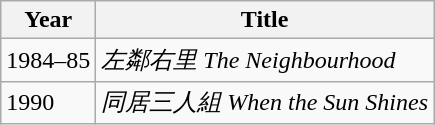<table class="wikitable">
<tr>
<th>Year</th>
<th>Title</th>
</tr>
<tr>
<td>1984–85</td>
<td><em>左鄰右里 The Neighbourhood</em></td>
</tr>
<tr>
<td>1990</td>
<td><em>同居三人組 When the Sun Shines</em></td>
</tr>
</table>
